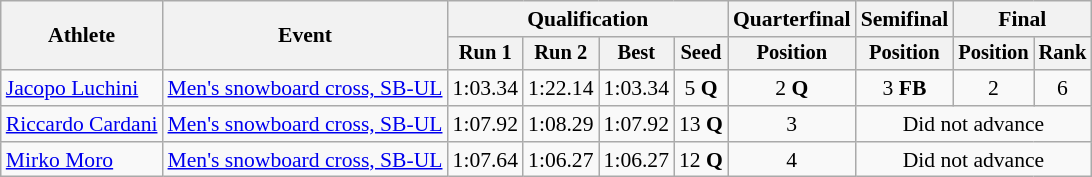<table class=wikitable style="font-size:90%">
<tr>
<th rowspan=2>Athlete</th>
<th rowspan=2>Event</th>
<th colspan=4>Qualification</th>
<th>Quarterfinal</th>
<th>Semifinal</th>
<th colspan=2>Final</th>
</tr>
<tr style=font-size:95%>
<th>Run 1</th>
<th>Run 2</th>
<th>Best</th>
<th>Seed</th>
<th>Position</th>
<th>Position</th>
<th>Position</th>
<th>Rank</th>
</tr>
<tr align=center>
<td align=left><a href='#'>Jacopo Luchini</a></td>
<td align=left><a href='#'>Men's snowboard cross, SB-UL</a></td>
<td>1:03.34</td>
<td>1:22.14</td>
<td>1:03.34</td>
<td>5 <strong>Q</strong></td>
<td>2 <strong>Q</strong></td>
<td>3 <strong>FB</strong></td>
<td>2</td>
<td>6</td>
</tr>
<tr align=center>
<td align=left><a href='#'>Riccardo Cardani</a></td>
<td align=left><a href='#'>Men's snowboard cross, SB-UL</a></td>
<td>1:07.92</td>
<td>1:08.29</td>
<td>1:07.92</td>
<td>13 <strong>Q</strong></td>
<td>3</td>
<td colspan=3>Did not advance</td>
</tr>
<tr align=center>
<td align=left><a href='#'>Mirko Moro</a></td>
<td align=left><a href='#'>Men's snowboard cross, SB-UL</a></td>
<td>1:07.64</td>
<td>1:06.27</td>
<td>1:06.27</td>
<td>12 <strong>Q</strong></td>
<td>4</td>
<td colspan=3>Did not advance</td>
</tr>
</table>
